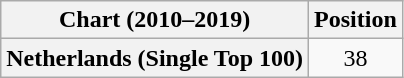<table class="wikitable plainrowheaders" style="text-align:center">
<tr>
<th>Chart (2010–2019)</th>
<th>Position</th>
</tr>
<tr>
<th scope="row">Netherlands (Single Top 100)</th>
<td>38</td>
</tr>
</table>
